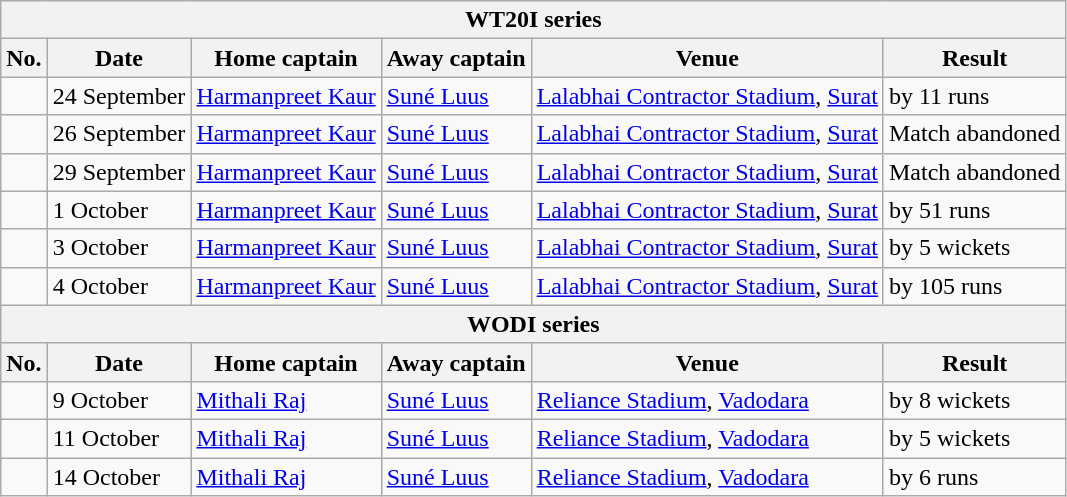<table class="wikitable">
<tr>
<th colspan="9">WT20I series</th>
</tr>
<tr>
<th>No.</th>
<th>Date</th>
<th>Home captain</th>
<th>Away captain</th>
<th>Venue</th>
<th>Result</th>
</tr>
<tr>
<td></td>
<td>24 September</td>
<td><a href='#'>Harmanpreet Kaur</a></td>
<td><a href='#'>Suné Luus</a></td>
<td><a href='#'>Lalabhai Contractor Stadium</a>, <a href='#'>Surat</a></td>
<td> by 11 runs</td>
</tr>
<tr>
<td></td>
<td>26 September</td>
<td><a href='#'>Harmanpreet Kaur</a></td>
<td><a href='#'>Suné Luus</a></td>
<td><a href='#'>Lalabhai Contractor Stadium</a>, <a href='#'>Surat</a></td>
<td>Match abandoned</td>
</tr>
<tr>
<td></td>
<td>29 September</td>
<td><a href='#'>Harmanpreet Kaur</a></td>
<td><a href='#'>Suné Luus</a></td>
<td><a href='#'>Lalabhai Contractor Stadium</a>, <a href='#'>Surat</a></td>
<td>Match abandoned</td>
</tr>
<tr>
<td></td>
<td>1 October</td>
<td><a href='#'>Harmanpreet Kaur</a></td>
<td><a href='#'>Suné Luus</a></td>
<td><a href='#'>Lalabhai Contractor Stadium</a>, <a href='#'>Surat</a></td>
<td> by 51 runs</td>
</tr>
<tr>
<td></td>
<td>3 October</td>
<td><a href='#'>Harmanpreet Kaur</a></td>
<td><a href='#'>Suné Luus</a></td>
<td><a href='#'>Lalabhai Contractor Stadium</a>, <a href='#'>Surat</a></td>
<td> by 5 wickets</td>
</tr>
<tr>
<td></td>
<td>4 October</td>
<td><a href='#'>Harmanpreet Kaur</a></td>
<td><a href='#'>Suné Luus</a></td>
<td><a href='#'>Lalabhai Contractor Stadium</a>, <a href='#'>Surat</a></td>
<td> by 105 runs</td>
</tr>
<tr>
<th colspan="9">WODI series</th>
</tr>
<tr>
<th>No.</th>
<th>Date</th>
<th>Home captain</th>
<th>Away captain</th>
<th>Venue</th>
<th>Result</th>
</tr>
<tr>
<td></td>
<td>9 October</td>
<td><a href='#'>Mithali Raj</a></td>
<td><a href='#'>Suné Luus</a></td>
<td><a href='#'>Reliance Stadium</a>, <a href='#'>Vadodara</a></td>
<td> by 8 wickets</td>
</tr>
<tr>
<td></td>
<td>11 October</td>
<td><a href='#'>Mithali Raj</a></td>
<td><a href='#'>Suné Luus</a></td>
<td><a href='#'>Reliance Stadium</a>, <a href='#'>Vadodara</a></td>
<td> by 5 wickets</td>
</tr>
<tr>
<td></td>
<td>14 October</td>
<td><a href='#'>Mithali Raj</a></td>
<td><a href='#'>Suné Luus</a></td>
<td><a href='#'>Reliance Stadium</a>, <a href='#'>Vadodara</a></td>
<td> by 6 runs</td>
</tr>
</table>
